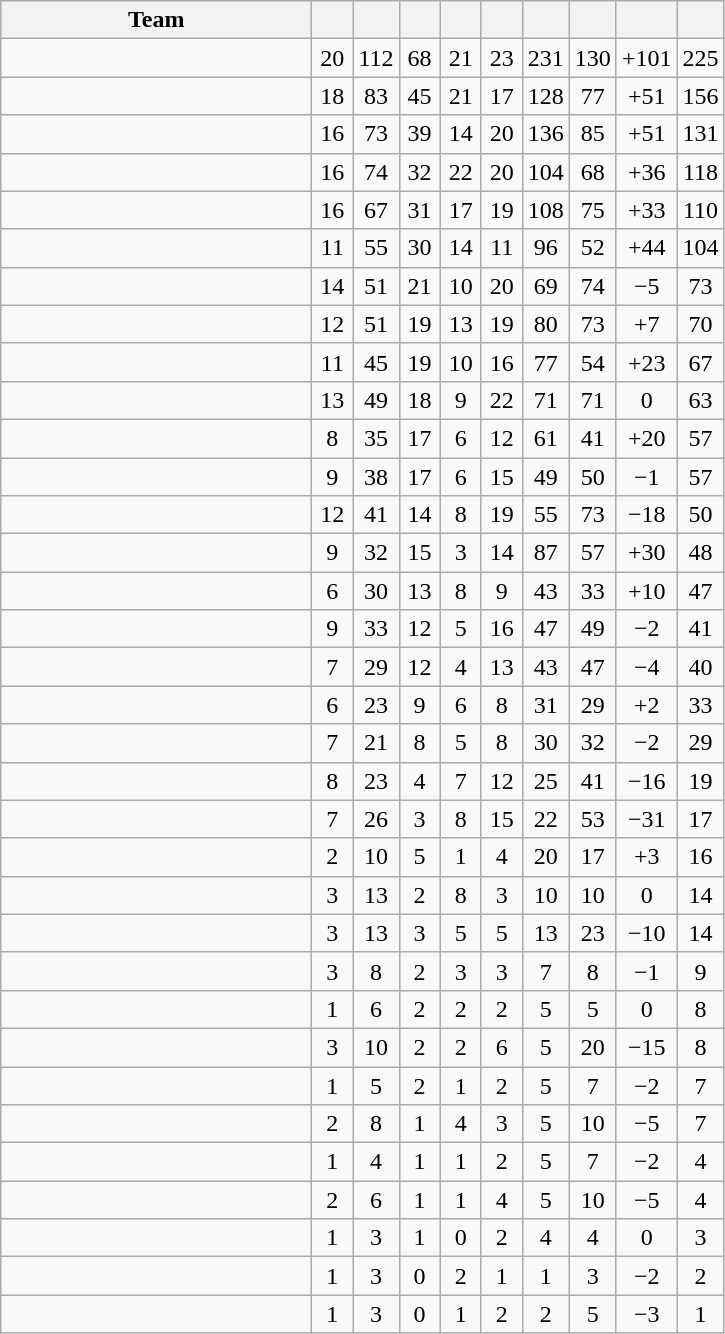<table class="wikitable sortable" style="text-align:center">
<tr>
<th width=200>Team</th>
<th width=20></th>
<th width=20></th>
<th width=20></th>
<th width=20></th>
<th width=20></th>
<th width=20></th>
<th width=20></th>
<th width=20></th>
<th width=20></th>
</tr>
<tr>
<td align=left></td>
<td>20</td>
<td>112</td>
<td>68</td>
<td>21</td>
<td>23</td>
<td>231</td>
<td>130</td>
<td>+101</td>
<td>225</td>
</tr>
<tr>
<td align=left></td>
<td>18</td>
<td>83</td>
<td>45</td>
<td>21</td>
<td>17</td>
<td>128</td>
<td>77</td>
<td>+51</td>
<td>156</td>
</tr>
<tr>
<td align=left></td>
<td>16</td>
<td>73</td>
<td>39</td>
<td>14</td>
<td>20</td>
<td>136</td>
<td>85</td>
<td>+51</td>
<td>131</td>
</tr>
<tr>
<td align=left></td>
<td>16</td>
<td>74</td>
<td>32</td>
<td>22</td>
<td>20</td>
<td>104</td>
<td>68</td>
<td>+36</td>
<td>118</td>
</tr>
<tr>
<td align=left></td>
<td>16</td>
<td>67</td>
<td>31</td>
<td>17</td>
<td>19</td>
<td>108</td>
<td>75</td>
<td>+33</td>
<td>110</td>
</tr>
<tr>
<td align=left></td>
<td>11</td>
<td>55</td>
<td>30</td>
<td>14</td>
<td>11</td>
<td>96</td>
<td>52</td>
<td>+44</td>
<td>104</td>
</tr>
<tr>
<td align=left></td>
<td>14</td>
<td>51</td>
<td>21</td>
<td>10</td>
<td>20</td>
<td>69</td>
<td>74</td>
<td>−5</td>
<td>73</td>
</tr>
<tr>
<td align=left></td>
<td>12</td>
<td>51</td>
<td>19</td>
<td>13</td>
<td>19</td>
<td>80</td>
<td>73</td>
<td>+7</td>
<td>70</td>
</tr>
<tr>
<td align=left></td>
<td>11</td>
<td>45</td>
<td>19</td>
<td>10</td>
<td>16</td>
<td>77</td>
<td>54</td>
<td>+23</td>
<td>67</td>
</tr>
<tr>
<td align=left></td>
<td>13</td>
<td>49</td>
<td>18</td>
<td>9</td>
<td>22</td>
<td>71</td>
<td>71</td>
<td>0</td>
<td>63</td>
</tr>
<tr>
<td align=left></td>
<td>8</td>
<td>35</td>
<td>17</td>
<td>6</td>
<td>12</td>
<td>61</td>
<td>41</td>
<td>+20</td>
<td>57</td>
</tr>
<tr>
<td align=left></td>
<td>9</td>
<td>38</td>
<td>17</td>
<td>6</td>
<td>15</td>
<td>49</td>
<td>50</td>
<td>−1</td>
<td>57</td>
</tr>
<tr>
<td align=left></td>
<td>12</td>
<td>41</td>
<td>14</td>
<td>8</td>
<td>19</td>
<td>55</td>
<td>73</td>
<td>−18</td>
<td>50</td>
</tr>
<tr>
<td align=left></td>
<td>9</td>
<td>32</td>
<td>15</td>
<td>3</td>
<td>14</td>
<td>87</td>
<td>57</td>
<td>+30</td>
<td>48</td>
</tr>
<tr>
<td align=left></td>
<td>6</td>
<td>30</td>
<td>13</td>
<td>8</td>
<td>9</td>
<td>43</td>
<td>33</td>
<td>+10</td>
<td>47</td>
</tr>
<tr>
<td align=left></td>
<td>9</td>
<td>33</td>
<td>12</td>
<td>5</td>
<td>16</td>
<td>47</td>
<td>49</td>
<td>−2</td>
<td>41</td>
</tr>
<tr>
<td align=left></td>
<td>7</td>
<td>29</td>
<td>12</td>
<td>4</td>
<td>13</td>
<td>43</td>
<td>47</td>
<td>−4</td>
<td>40</td>
</tr>
<tr>
<td align=left></td>
<td>6</td>
<td>23</td>
<td>9</td>
<td>6</td>
<td>8</td>
<td>31</td>
<td>29</td>
<td>+2</td>
<td>33</td>
</tr>
<tr>
<td align=left></td>
<td>7</td>
<td>21</td>
<td>8</td>
<td>5</td>
<td>8</td>
<td>30</td>
<td>32</td>
<td>−2</td>
<td>29</td>
</tr>
<tr>
<td align=left></td>
<td>8</td>
<td>23</td>
<td>4</td>
<td>7</td>
<td>12</td>
<td>25</td>
<td>41</td>
<td>−16</td>
<td>19</td>
</tr>
<tr>
<td align=left></td>
<td>7</td>
<td>26</td>
<td>3</td>
<td>8</td>
<td>15</td>
<td>22</td>
<td>53</td>
<td>−31</td>
<td>17</td>
</tr>
<tr>
<td align=left></td>
<td>2</td>
<td>10</td>
<td>5</td>
<td>1</td>
<td>4</td>
<td>20</td>
<td>17</td>
<td>+3</td>
<td>16</td>
</tr>
<tr>
<td align=left></td>
<td>3</td>
<td>13</td>
<td>2</td>
<td>8</td>
<td>3</td>
<td>10</td>
<td>10</td>
<td>0</td>
<td>14</td>
</tr>
<tr>
<td align=left></td>
<td>3</td>
<td>13</td>
<td>3</td>
<td>5</td>
<td>5</td>
<td>13</td>
<td>23</td>
<td>−10</td>
<td>14</td>
</tr>
<tr>
<td align=left></td>
<td>3</td>
<td>8</td>
<td>2</td>
<td>3</td>
<td>3</td>
<td>7</td>
<td>8</td>
<td>−1</td>
<td>9</td>
</tr>
<tr>
<td align=left></td>
<td>1</td>
<td>6</td>
<td>2</td>
<td>2</td>
<td>2</td>
<td>5</td>
<td>5</td>
<td>0</td>
<td>8</td>
</tr>
<tr>
<td align=left></td>
<td>3</td>
<td>10</td>
<td>2</td>
<td>2</td>
<td>6</td>
<td>5</td>
<td>20</td>
<td>−15</td>
<td>8</td>
</tr>
<tr>
<td align=left></td>
<td>1</td>
<td>5</td>
<td>2</td>
<td>1</td>
<td>2</td>
<td>5</td>
<td>7</td>
<td>−2</td>
<td>7</td>
</tr>
<tr>
<td align=left></td>
<td>2</td>
<td>8</td>
<td>1</td>
<td>4</td>
<td>3</td>
<td>5</td>
<td>10</td>
<td>−5</td>
<td>7</td>
</tr>
<tr>
<td align=left></td>
<td>1</td>
<td>4</td>
<td>1</td>
<td>1</td>
<td>2</td>
<td>5</td>
<td>7</td>
<td>−2</td>
<td>4</td>
</tr>
<tr>
<td align=left></td>
<td>2</td>
<td>6</td>
<td>1</td>
<td>1</td>
<td>4</td>
<td>5</td>
<td>10</td>
<td>−5</td>
<td>4</td>
</tr>
<tr>
<td align=left></td>
<td>1</td>
<td>3</td>
<td>1</td>
<td>0</td>
<td>2</td>
<td>4</td>
<td>4</td>
<td>0</td>
<td>3</td>
</tr>
<tr>
<td align=left></td>
<td>1</td>
<td>3</td>
<td>0</td>
<td>2</td>
<td>1</td>
<td>1</td>
<td>3</td>
<td>−2</td>
<td>2</td>
</tr>
<tr>
<td align=left></td>
<td>1</td>
<td>3</td>
<td>0</td>
<td>1</td>
<td>2</td>
<td>2</td>
<td>5</td>
<td>−3</td>
<td>1</td>
</tr>
</table>
